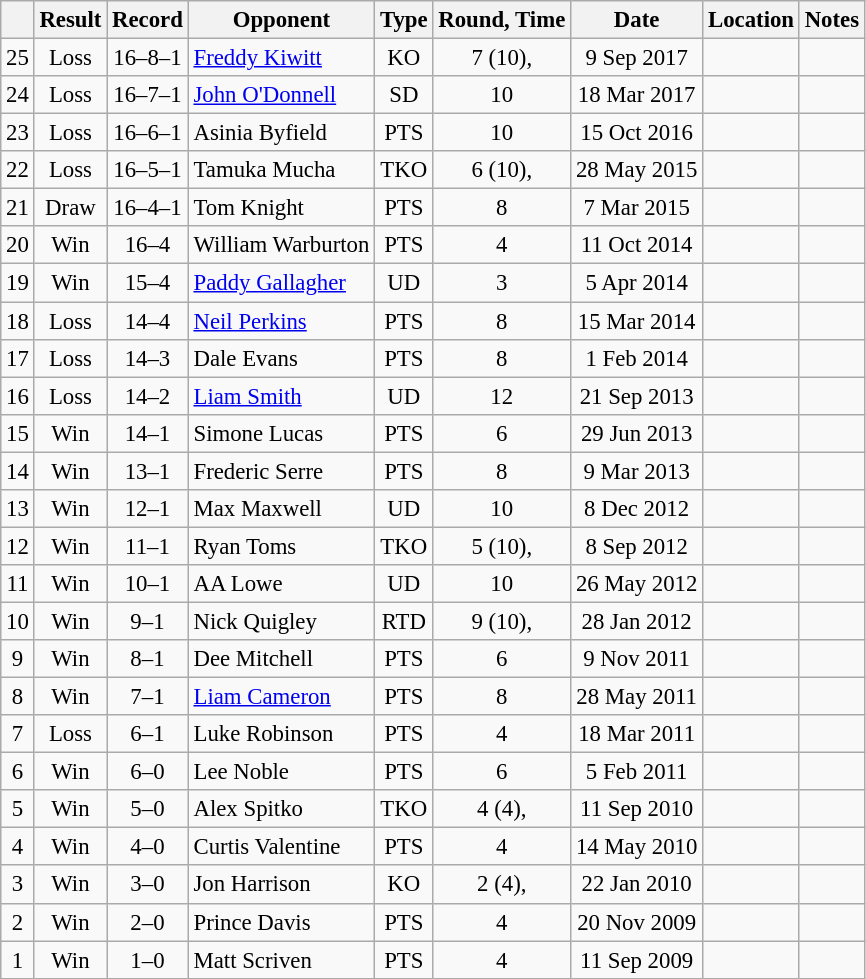<table class="wikitable" style="text-align:center; font-size:95%">
<tr>
<th></th>
<th>Result</th>
<th>Record</th>
<th>Opponent</th>
<th>Type</th>
<th>Round, Time</th>
<th>Date</th>
<th>Location</th>
<th>Notes</th>
</tr>
<tr>
<td>25</td>
<td>Loss</td>
<td>16–8–1</td>
<td align=left><a href='#'>Freddy Kiwitt</a></td>
<td>KO</td>
<td>7 (10), </td>
<td>9 Sep 2017</td>
<td align=left></td>
<td align=left></td>
</tr>
<tr>
<td>24</td>
<td>Loss</td>
<td>16–7–1</td>
<td align=left><a href='#'>John O'Donnell</a></td>
<td>SD</td>
<td>10</td>
<td>18 Mar 2017</td>
<td align=left></td>
<td align=left></td>
</tr>
<tr>
<td>23</td>
<td>Loss</td>
<td>16–6–1</td>
<td align=left>Asinia Byfield</td>
<td>PTS</td>
<td>10</td>
<td>15 Oct 2016</td>
<td align=left></td>
<td align=left></td>
</tr>
<tr>
<td>22</td>
<td>Loss</td>
<td>16–5–1</td>
<td align=left>Tamuka Mucha</td>
<td>TKO</td>
<td>6 (10), </td>
<td>28 May 2015</td>
<td align=left></td>
<td align=left></td>
</tr>
<tr>
<td>21</td>
<td>Draw</td>
<td>16–4–1</td>
<td align=left>Tom Knight</td>
<td>PTS</td>
<td>8</td>
<td>7 Mar 2015</td>
<td align=left></td>
<td></td>
</tr>
<tr>
<td>20</td>
<td>Win</td>
<td>16–4</td>
<td align=left>William Warburton</td>
<td>PTS</td>
<td>4</td>
<td>11 Oct 2014</td>
<td align=left></td>
<td></td>
</tr>
<tr>
<td>19</td>
<td>Win</td>
<td>15–4</td>
<td align=left><a href='#'>Paddy Gallagher</a></td>
<td>UD</td>
<td>3</td>
<td>5 Apr 2014</td>
<td align=left></td>
<td align=left></td>
</tr>
<tr>
<td>18</td>
<td>Loss</td>
<td>14–4</td>
<td align=left><a href='#'>Neil Perkins</a></td>
<td>PTS</td>
<td>8</td>
<td>15 Mar 2014</td>
<td align=left></td>
<td></td>
</tr>
<tr>
<td>17</td>
<td>Loss</td>
<td>14–3</td>
<td align=left>Dale Evans</td>
<td>PTS</td>
<td>8</td>
<td>1 Feb 2014</td>
<td align=left></td>
<td></td>
</tr>
<tr>
<td>16</td>
<td>Loss</td>
<td>14–2</td>
<td align=left><a href='#'>Liam Smith</a></td>
<td>UD</td>
<td>12</td>
<td>21 Sep 2013</td>
<td align=left></td>
<td align=left></td>
</tr>
<tr>
<td>15</td>
<td>Win</td>
<td>14–1</td>
<td align=left>Simone Lucas</td>
<td>PTS</td>
<td>6</td>
<td>29 Jun 2013</td>
<td align=left></td>
<td></td>
</tr>
<tr>
<td>14</td>
<td>Win</td>
<td>13–1</td>
<td align=left>Frederic Serre</td>
<td>PTS</td>
<td>8</td>
<td>9 Mar 2013</td>
<td align=left></td>
<td></td>
</tr>
<tr>
<td>13</td>
<td>Win</td>
<td>12–1</td>
<td align=left>Max Maxwell</td>
<td>UD</td>
<td>10</td>
<td>8 Dec 2012</td>
<td align=left></td>
<td align=left></td>
</tr>
<tr>
<td>12</td>
<td>Win</td>
<td>11–1</td>
<td align=left>Ryan Toms</td>
<td>TKO</td>
<td>5 (10), </td>
<td>8 Sep 2012</td>
<td align=left></td>
<td align=left></td>
</tr>
<tr>
<td>11</td>
<td>Win</td>
<td>10–1</td>
<td align=left>AA Lowe</td>
<td>UD</td>
<td>10</td>
<td>26 May 2012</td>
<td align=left></td>
<td align=left></td>
</tr>
<tr>
<td>10</td>
<td>Win</td>
<td>9–1</td>
<td align=left>Nick Quigley</td>
<td>RTD</td>
<td>9 (10), </td>
<td>28 Jan 2012</td>
<td align=left></td>
<td align=left></td>
</tr>
<tr>
<td>9</td>
<td>Win</td>
<td>8–1</td>
<td align=left>Dee Mitchell</td>
<td>PTS</td>
<td>6</td>
<td>9 Nov 2011</td>
<td align=left></td>
<td></td>
</tr>
<tr>
<td>8</td>
<td>Win</td>
<td>7–1</td>
<td align=left><a href='#'>Liam Cameron</a></td>
<td>PTS</td>
<td>8</td>
<td>28 May 2011</td>
<td align=left></td>
<td></td>
</tr>
<tr>
<td>7</td>
<td>Loss</td>
<td>6–1</td>
<td align=left>Luke Robinson</td>
<td>PTS</td>
<td>4</td>
<td>18 Mar 2011</td>
<td align=left></td>
<td></td>
</tr>
<tr>
<td>6</td>
<td>Win</td>
<td>6–0</td>
<td align=left>Lee Noble</td>
<td>PTS</td>
<td>6</td>
<td>5 Feb 2011</td>
<td align=left></td>
<td></td>
</tr>
<tr>
<td>5</td>
<td>Win</td>
<td>5–0</td>
<td align=left>Alex Spitko</td>
<td>TKO</td>
<td>4 (4), </td>
<td>11 Sep 2010</td>
<td align=left></td>
<td></td>
</tr>
<tr>
<td>4</td>
<td>Win</td>
<td>4–0</td>
<td align=left>Curtis Valentine</td>
<td>PTS</td>
<td>4</td>
<td>14 May 2010</td>
<td align=left></td>
<td></td>
</tr>
<tr>
<td>3</td>
<td>Win</td>
<td>3–0</td>
<td align=left>Jon Harrison</td>
<td>KO</td>
<td>2 (4), </td>
<td>22 Jan 2010</td>
<td align=left></td>
<td></td>
</tr>
<tr>
<td>2</td>
<td>Win</td>
<td>2–0</td>
<td align=left>Prince Davis</td>
<td>PTS</td>
<td>4</td>
<td>20 Nov 2009</td>
<td align=left></td>
<td></td>
</tr>
<tr>
<td>1</td>
<td>Win</td>
<td>1–0</td>
<td align=left>Matt Scriven</td>
<td>PTS</td>
<td>4</td>
<td>11 Sep 2009</td>
<td align=left></td>
<td></td>
</tr>
</table>
